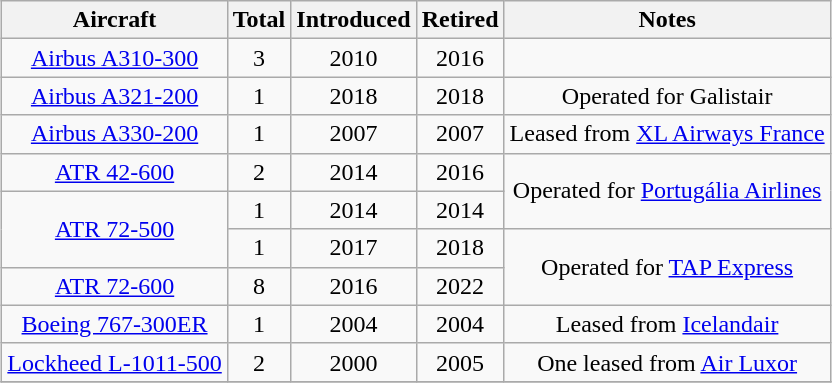<table class="wikitable" style="margin:0.5em auto; text-align:center">
<tr>
<th>Aircraft</th>
<th>Total</th>
<th>Introduced</th>
<th>Retired</th>
<th>Notes</th>
</tr>
<tr>
<td><a href='#'>Airbus A310-300</a></td>
<td>3</td>
<td>2010</td>
<td>2016</td>
<td></td>
</tr>
<tr>
<td><a href='#'>Airbus A321-200</a></td>
<td>1</td>
<td>2018</td>
<td>2018</td>
<td>Operated for Galistair</td>
</tr>
<tr>
<td><a href='#'>Airbus A330-200</a></td>
<td>1</td>
<td>2007</td>
<td>2007</td>
<td>Leased from <a href='#'>XL Airways France</a></td>
</tr>
<tr>
<td><a href='#'>ATR 42-600</a></td>
<td>2</td>
<td>2014</td>
<td>2016</td>
<td rowspan=2>Operated for <a href='#'>Portugália Airlines</a></td>
</tr>
<tr>
<td rowspan=2><a href='#'>ATR 72-500</a></td>
<td>1</td>
<td>2014</td>
<td>2014</td>
</tr>
<tr>
<td>1</td>
<td>2017</td>
<td>2018</td>
<td rowspan=2>Operated for <a href='#'>TAP Express</a></td>
</tr>
<tr>
<td><a href='#'>ATR 72-600</a></td>
<td>8</td>
<td>2016</td>
<td>2022</td>
</tr>
<tr>
<td><a href='#'>Boeing 767-300ER</a></td>
<td>1</td>
<td>2004</td>
<td>2004</td>
<td>Leased from <a href='#'>Icelandair</a></td>
</tr>
<tr>
<td><a href='#'>Lockheed L-1011-500</a></td>
<td>2</td>
<td>2000</td>
<td>2005</td>
<td>One leased from <a href='#'>Air Luxor</a></td>
</tr>
<tr>
</tr>
</table>
